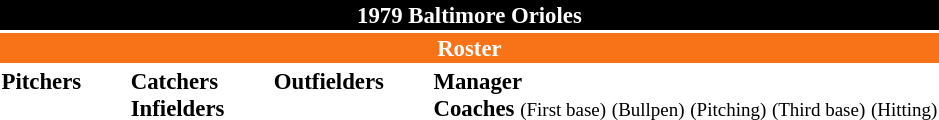<table class="toccolours" style="font-size: 95%;">
<tr>
<th colspan="10" style="background-color: black; color: white; text-align: center;">1979 Baltimore Orioles</th>
</tr>
<tr>
<td colspan="10" style="background-color: #F87217; color: white; text-align: center;"><strong>Roster</strong></td>
</tr>
<tr>
<td valign="top"><strong>Pitchers</strong><br>










</td>
<td width="25px"></td>
<td valign="top"><strong>Catchers</strong><br>


<strong>Infielders</strong>









</td>
<td width="25px"></td>
<td valign="top"><strong>Outfielders</strong><br>







</td>
<td width="25px"></td>
<td valign="top"><strong>Manager</strong><br>
<strong>Coaches</strong>
 <small>(First base)</small>
 <small>(Bullpen)</small>
 <small>(Pitching)</small>
 <small>(Third base)</small>
 <small>(Hitting)</small></td>
</tr>
<tr>
</tr>
</table>
